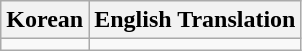<table class="wikitable">
<tr>
<th>Korean</th>
<th>English Translation</th>
</tr>
<tr>
<td></td>
<td></td>
</tr>
</table>
